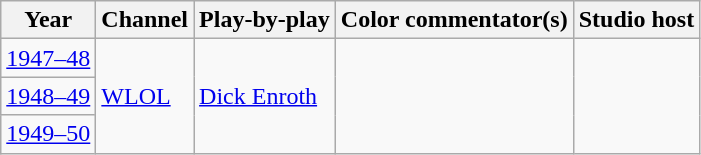<table class="wikitable">
<tr>
<th>Year</th>
<th>Channel</th>
<th>Play-by-play</th>
<th>Color commentator(s)</th>
<th>Studio host</th>
</tr>
<tr>
<td><a href='#'>1947–48</a></td>
<td rowspan=3><a href='#'>WLOL</a></td>
<td rowspan=3><a href='#'>Dick Enroth</a></td>
<td rowspan=3></td>
<td rowspan=3></td>
</tr>
<tr>
<td><a href='#'>1948–49</a></td>
</tr>
<tr>
<td><a href='#'>1949–50</a></td>
</tr>
</table>
